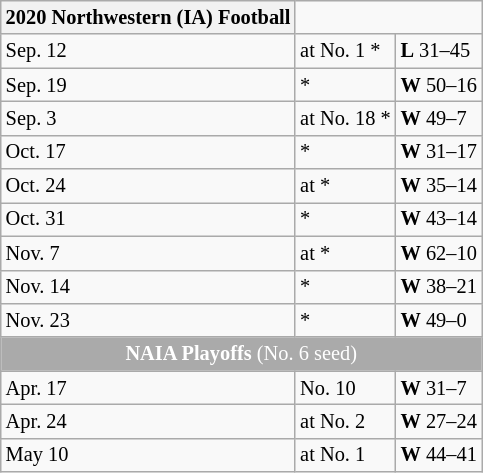<table class="wikitable collapsible collapsed" style="font-size:85%">
<tr>
<th style=>2020 Northwestern (IA) Football</th>
</tr>
<tr>
<td>Sep. 12</td>
<td>at No. 1 *</td>
<td><strong>L</strong> 31–45</td>
</tr>
<tr>
<td>Sep. 19</td>
<td>*</td>
<td><strong>W</strong> 50–16</td>
</tr>
<tr>
<td>Sep. 3</td>
<td>at No. 18 *</td>
<td><strong>W</strong> 49–7</td>
</tr>
<tr>
<td>Oct. 17</td>
<td>*</td>
<td><strong>W</strong> 31–17</td>
</tr>
<tr>
<td>Oct. 24</td>
<td>at *</td>
<td><strong>W</strong> 35–14</td>
</tr>
<tr>
<td>Oct. 31</td>
<td>*</td>
<td><strong>W</strong> 43–14</td>
</tr>
<tr>
<td>Nov. 7</td>
<td>at *</td>
<td><strong>W</strong> 62–10</td>
</tr>
<tr>
<td>Nov. 14</td>
<td>*</td>
<td><strong>W</strong> 38–21</td>
</tr>
<tr>
<td>Nov. 23</td>
<td>*</td>
<td><strong>W</strong> 49–0</td>
</tr>
<tr>
<td colspan=3 style="text-align:center; background:#aaaaaa; color:white"><strong>NAIA Playoffs</strong> (No. 6 seed)</td>
</tr>
<tr>
<td>Apr. 17</td>
<td>No. 10 </td>
<td><strong>W</strong> 31–7</td>
</tr>
<tr>
<td>Apr. 24</td>
<td>at No. 2 </td>
<td><strong>W</strong> 27–24</td>
</tr>
<tr>
<td>May 10</td>
<td>at No. 1 </td>
<td><strong>W</strong> 44–41</td>
</tr>
</table>
